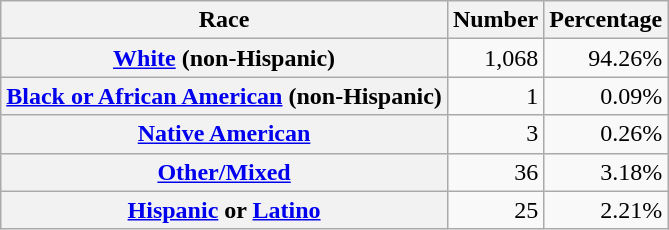<table class="wikitable" style="text-align:right">
<tr>
<th scope="col">Race</th>
<th scope="col">Number</th>
<th scope="col">Percentage</th>
</tr>
<tr>
<th scope="row"><a href='#'>White</a> (non-Hispanic)</th>
<td>1,068</td>
<td>94.26%</td>
</tr>
<tr>
<th scope="row"><a href='#'>Black or African American</a> (non-Hispanic)</th>
<td>1</td>
<td>0.09%</td>
</tr>
<tr>
<th scope="row"><a href='#'>Native American</a></th>
<td>3</td>
<td>0.26%</td>
</tr>
<tr>
<th scope="row"><a href='#'>Other/Mixed</a></th>
<td>36</td>
<td>3.18%</td>
</tr>
<tr>
<th scope="row"><a href='#'>Hispanic</a> or <a href='#'>Latino</a></th>
<td>25</td>
<td>2.21%</td>
</tr>
</table>
